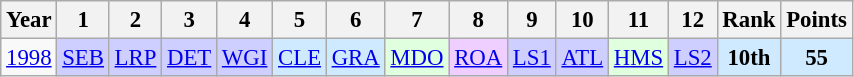<table class="wikitable" style="text-align:center; font-size:95%">
<tr>
<th>Year</th>
<th>1</th>
<th>2</th>
<th>3</th>
<th>4</th>
<th>5</th>
<th>6</th>
<th>7</th>
<th>8</th>
<th>9</th>
<th>10</th>
<th>11</th>
<th>12</th>
<th>Rank</th>
<th>Points</th>
</tr>
<tr>
<td><a href='#'>1998</a></td>
<td style="background:#CFCFFF;"><a href='#'>SEB</a><br></td>
<td style="background:#CFCFFF;"><a href='#'>LRP</a><br></td>
<td style="background:#CFCFFF;"><a href='#'>DET</a><br></td>
<td style="background:#CFCFFF;"><a href='#'>WGI</a><br></td>
<td style="background:#CFEAFF;"><a href='#'>CLE</a><br></td>
<td style="background:#CFEAFF;"><a href='#'>GRA</a><br></td>
<td style="background:#DFFFDF;"><a href='#'>MDO</a><br></td>
<td style="background:#EFCFFF;"><a href='#'>ROA</a><br></td>
<td style="background:#CFCFFF;"><a href='#'>LS1</a><br></td>
<td style="background:#CFCFFF;"><a href='#'>ATL</a><br></td>
<td style="background:#DFFFDF;"><a href='#'>HMS</a><br></td>
<td style="background:#CFCFFF;"><a href='#'>LS2</a><br></td>
<td style="background:#CFEAFF;"><strong>10th</strong></td>
<td style="background:#CFEAFF;"><strong>55</strong></td>
</tr>
</table>
